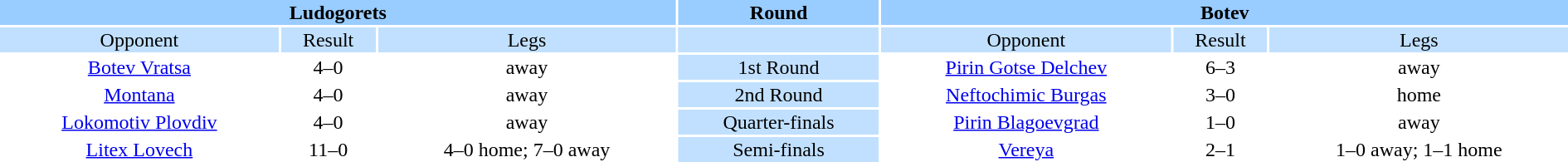<table width="100%" style="text-align:center">
<tr valign=top bgcolor=#99ccff>
<th colspan=3 style="width:1*">Ludogorets</th>
<th><strong>Round</strong></th>
<th colspan=3 style="width:1*">Botev</th>
</tr>
<tr valign=top bgcolor=#c1e0ff>
<td>Opponent</td>
<td>Result</td>
<td>Legs</td>
<td bgcolor=#c1e0ff></td>
<td>Opponent</td>
<td>Result</td>
<td>Legs</td>
</tr>
<tr>
<td><a href='#'>Botev Vratsa</a></td>
<td>4–0</td>
<td>away</td>
<td bgcolor="#c1e0ff">1st Round</td>
<td><a href='#'>Pirin Gotse Delchev</a></td>
<td>6–3</td>
<td>away</td>
</tr>
<tr>
<td><a href='#'>Montana</a></td>
<td>4–0</td>
<td>away</td>
<td bgcolor="#c1e0ff">2nd Round</td>
<td><a href='#'>Neftochimic Burgas</a></td>
<td>3–0</td>
<td>home</td>
</tr>
<tr>
<td><a href='#'>Lokomotiv Plovdiv</a></td>
<td>4–0</td>
<td>away</td>
<td bgcolor="#c1e0ff">Quarter-finals</td>
<td><a href='#'>Pirin Blagoevgrad</a></td>
<td>1–0</td>
<td>away</td>
</tr>
<tr>
<td><a href='#'>Litex Lovech</a></td>
<td>11–0</td>
<td>4–0 home; 7–0 away</td>
<td bgcolor="#c1e0ff">Semi-finals</td>
<td><a href='#'>Vereya</a></td>
<td>2–1</td>
<td>1–0 away; 1–1 home</td>
</tr>
</table>
